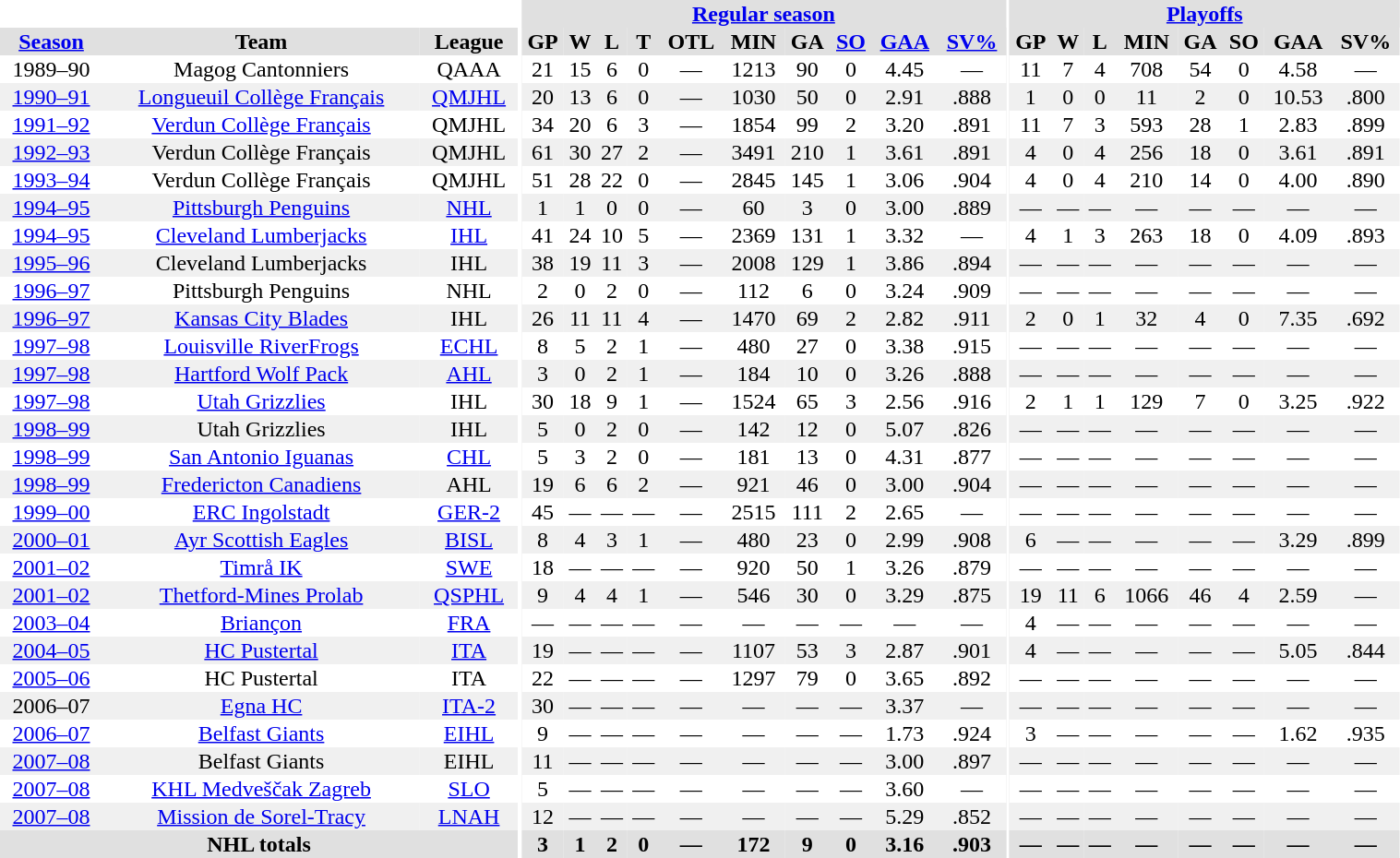<table border="0" cellpadding="1" cellspacing="0" style="width:80%; text-align:center;">
<tr bgcolor="#e0e0e0">
<th colspan="3" bgcolor="#ffffff"></th>
<th rowspan="99" bgcolor="#ffffff"></th>
<th colspan="10" bgcolor="#e0e0e0"><a href='#'>Regular season</a></th>
<th rowspan="99" bgcolor="#ffffff"></th>
<th colspan="8" bgcolor="#e0e0e0"><a href='#'>Playoffs</a></th>
</tr>
<tr bgcolor="#e0e0e0">
<th><a href='#'>Season</a></th>
<th>Team</th>
<th>League</th>
<th>GP</th>
<th>W</th>
<th>L</th>
<th>T</th>
<th>OTL</th>
<th>MIN</th>
<th>GA</th>
<th><a href='#'>SO</a></th>
<th><a href='#'>GAA</a></th>
<th><a href='#'>SV%</a></th>
<th>GP</th>
<th>W</th>
<th>L</th>
<th>MIN</th>
<th>GA</th>
<th>SO</th>
<th>GAA</th>
<th>SV%</th>
</tr>
<tr>
<td>1989–90</td>
<td>Magog Cantonniers</td>
<td>QAAA</td>
<td>21</td>
<td>15</td>
<td>6</td>
<td>0</td>
<td>—</td>
<td>1213</td>
<td>90</td>
<td>0</td>
<td>4.45</td>
<td>—</td>
<td>11</td>
<td>7</td>
<td>4</td>
<td>708</td>
<td>54</td>
<td>0</td>
<td>4.58</td>
<td>—</td>
</tr>
<tr bgcolor="#f0f0f0">
<td><a href='#'>1990–91</a></td>
<td><a href='#'>Longueuil Collège Français</a></td>
<td><a href='#'>QMJHL</a></td>
<td>20</td>
<td>13</td>
<td>6</td>
<td>0</td>
<td>—</td>
<td>1030</td>
<td>50</td>
<td>0</td>
<td>2.91</td>
<td>.888</td>
<td>1</td>
<td>0</td>
<td>0</td>
<td>11</td>
<td>2</td>
<td>0</td>
<td>10.53</td>
<td>.800</td>
</tr>
<tr>
<td><a href='#'>1991–92</a></td>
<td><a href='#'>Verdun Collège Français</a></td>
<td>QMJHL</td>
<td>34</td>
<td>20</td>
<td>6</td>
<td>3</td>
<td>—</td>
<td>1854</td>
<td>99</td>
<td>2</td>
<td>3.20</td>
<td>.891</td>
<td>11</td>
<td>7</td>
<td>3</td>
<td>593</td>
<td>28</td>
<td>1</td>
<td>2.83</td>
<td>.899</td>
</tr>
<tr bgcolor="#f0f0f0">
<td><a href='#'>1992–93</a></td>
<td>Verdun Collège Français</td>
<td>QMJHL</td>
<td>61</td>
<td>30</td>
<td>27</td>
<td>2</td>
<td>—</td>
<td>3491</td>
<td>210</td>
<td>1</td>
<td>3.61</td>
<td>.891</td>
<td>4</td>
<td>0</td>
<td>4</td>
<td>256</td>
<td>18</td>
<td>0</td>
<td>3.61</td>
<td>.891</td>
</tr>
<tr>
<td><a href='#'>1993–94</a></td>
<td>Verdun Collège Français</td>
<td>QMJHL</td>
<td>51</td>
<td>28</td>
<td>22</td>
<td>0</td>
<td>—</td>
<td>2845</td>
<td>145</td>
<td>1</td>
<td>3.06</td>
<td>.904</td>
<td>4</td>
<td>0</td>
<td>4</td>
<td>210</td>
<td>14</td>
<td>0</td>
<td>4.00</td>
<td>.890</td>
</tr>
<tr bgcolor="#f0f0f0">
<td><a href='#'>1994–95</a></td>
<td><a href='#'>Pittsburgh Penguins</a></td>
<td><a href='#'>NHL</a></td>
<td>1</td>
<td>1</td>
<td>0</td>
<td>0</td>
<td>—</td>
<td>60</td>
<td>3</td>
<td>0</td>
<td>3.00</td>
<td>.889</td>
<td>—</td>
<td>—</td>
<td>—</td>
<td>—</td>
<td>—</td>
<td>—</td>
<td>—</td>
<td>—</td>
</tr>
<tr>
<td><a href='#'>1994–95</a></td>
<td><a href='#'>Cleveland Lumberjacks</a></td>
<td><a href='#'>IHL</a></td>
<td>41</td>
<td>24</td>
<td>10</td>
<td>5</td>
<td>—</td>
<td>2369</td>
<td>131</td>
<td>1</td>
<td>3.32</td>
<td>—</td>
<td>4</td>
<td>1</td>
<td>3</td>
<td>263</td>
<td>18</td>
<td>0</td>
<td>4.09</td>
<td>.893</td>
</tr>
<tr bgcolor="#f0f0f0">
<td><a href='#'>1995–96</a></td>
<td>Cleveland Lumberjacks</td>
<td>IHL</td>
<td>38</td>
<td>19</td>
<td>11</td>
<td>3</td>
<td>—</td>
<td>2008</td>
<td>129</td>
<td>1</td>
<td>3.86</td>
<td>.894</td>
<td>—</td>
<td>—</td>
<td>—</td>
<td>—</td>
<td>—</td>
<td>—</td>
<td>—</td>
<td>—</td>
</tr>
<tr>
<td><a href='#'>1996–97</a></td>
<td>Pittsburgh Penguins</td>
<td>NHL</td>
<td>2</td>
<td>0</td>
<td>2</td>
<td>0</td>
<td>—</td>
<td>112</td>
<td>6</td>
<td>0</td>
<td>3.24</td>
<td>.909</td>
<td>—</td>
<td>—</td>
<td>—</td>
<td>—</td>
<td>—</td>
<td>—</td>
<td>—</td>
<td>—</td>
</tr>
<tr bgcolor="#f0f0f0">
<td><a href='#'>1996–97</a></td>
<td><a href='#'>Kansas City Blades</a></td>
<td>IHL</td>
<td>26</td>
<td>11</td>
<td>11</td>
<td>4</td>
<td>—</td>
<td>1470</td>
<td>69</td>
<td>2</td>
<td>2.82</td>
<td>.911</td>
<td>2</td>
<td>0</td>
<td>1</td>
<td>32</td>
<td>4</td>
<td>0</td>
<td>7.35</td>
<td>.692</td>
</tr>
<tr>
<td><a href='#'>1997–98</a></td>
<td><a href='#'>Louisville RiverFrogs</a></td>
<td><a href='#'>ECHL</a></td>
<td>8</td>
<td>5</td>
<td>2</td>
<td>1</td>
<td>—</td>
<td>480</td>
<td>27</td>
<td>0</td>
<td>3.38</td>
<td>.915</td>
<td>—</td>
<td>—</td>
<td>—</td>
<td>—</td>
<td>—</td>
<td>—</td>
<td>—</td>
<td>—</td>
</tr>
<tr bgcolor="#f0f0f0">
<td><a href='#'>1997–98</a></td>
<td><a href='#'>Hartford Wolf Pack</a></td>
<td><a href='#'>AHL</a></td>
<td>3</td>
<td>0</td>
<td>2</td>
<td>1</td>
<td>—</td>
<td>184</td>
<td>10</td>
<td>0</td>
<td>3.26</td>
<td>.888</td>
<td>—</td>
<td>—</td>
<td>—</td>
<td>—</td>
<td>—</td>
<td>—</td>
<td>—</td>
<td>—</td>
</tr>
<tr>
<td><a href='#'>1997–98</a></td>
<td><a href='#'>Utah Grizzlies</a></td>
<td>IHL</td>
<td>30</td>
<td>18</td>
<td>9</td>
<td>1</td>
<td>—</td>
<td>1524</td>
<td>65</td>
<td>3</td>
<td>2.56</td>
<td>.916</td>
<td>2</td>
<td>1</td>
<td>1</td>
<td>129</td>
<td>7</td>
<td>0</td>
<td>3.25</td>
<td>.922</td>
</tr>
<tr bgcolor="#f0f0f0">
<td><a href='#'>1998–99</a></td>
<td>Utah Grizzlies</td>
<td>IHL</td>
<td>5</td>
<td>0</td>
<td>2</td>
<td>0</td>
<td>—</td>
<td>142</td>
<td>12</td>
<td>0</td>
<td>5.07</td>
<td>.826</td>
<td>—</td>
<td>—</td>
<td>—</td>
<td>—</td>
<td>—</td>
<td>—</td>
<td>—</td>
<td>—</td>
</tr>
<tr>
<td><a href='#'>1998–99</a></td>
<td><a href='#'>San Antonio Iguanas</a></td>
<td><a href='#'>CHL</a></td>
<td>5</td>
<td>3</td>
<td>2</td>
<td>0</td>
<td>—</td>
<td>181</td>
<td>13</td>
<td>0</td>
<td>4.31</td>
<td>.877</td>
<td>—</td>
<td>—</td>
<td>—</td>
<td>—</td>
<td>—</td>
<td>—</td>
<td>—</td>
<td>—</td>
</tr>
<tr bgcolor="#f0f0f0">
<td><a href='#'>1998–99</a></td>
<td><a href='#'>Fredericton Canadiens</a></td>
<td>AHL</td>
<td>19</td>
<td>6</td>
<td>6</td>
<td>2</td>
<td>—</td>
<td>921</td>
<td>46</td>
<td>0</td>
<td>3.00</td>
<td>.904</td>
<td>—</td>
<td>—</td>
<td>—</td>
<td>—</td>
<td>—</td>
<td>—</td>
<td>—</td>
<td>—</td>
</tr>
<tr>
<td><a href='#'>1999–00</a></td>
<td><a href='#'>ERC Ingolstadt</a></td>
<td><a href='#'>GER-2</a></td>
<td>45</td>
<td>—</td>
<td>—</td>
<td>—</td>
<td>—</td>
<td>2515</td>
<td>111</td>
<td>2</td>
<td>2.65</td>
<td>—</td>
<td>—</td>
<td>—</td>
<td>—</td>
<td>—</td>
<td>—</td>
<td>—</td>
<td>—</td>
<td>—</td>
</tr>
<tr bgcolor="#f0f0f0">
<td><a href='#'>2000–01</a></td>
<td><a href='#'>Ayr Scottish Eagles</a></td>
<td><a href='#'>BISL</a></td>
<td>8</td>
<td>4</td>
<td>3</td>
<td>1</td>
<td>—</td>
<td>480</td>
<td>23</td>
<td>0</td>
<td>2.99</td>
<td>.908</td>
<td>6</td>
<td>—</td>
<td>—</td>
<td>—</td>
<td>—</td>
<td>—</td>
<td>3.29</td>
<td>.899</td>
</tr>
<tr>
<td><a href='#'>2001–02</a></td>
<td><a href='#'>Timrå IK</a></td>
<td><a href='#'>SWE</a></td>
<td>18</td>
<td>—</td>
<td>—</td>
<td>—</td>
<td>—</td>
<td>920</td>
<td>50</td>
<td>1</td>
<td>3.26</td>
<td>.879</td>
<td>—</td>
<td>—</td>
<td>—</td>
<td>—</td>
<td>—</td>
<td>—</td>
<td>—</td>
<td>—</td>
</tr>
<tr bgcolor="#f0f0f0">
<td><a href='#'>2001–02</a></td>
<td><a href='#'>Thetford-Mines Prolab</a></td>
<td><a href='#'>QSPHL</a></td>
<td>9</td>
<td>4</td>
<td>4</td>
<td>1</td>
<td>—</td>
<td>546</td>
<td>30</td>
<td>0</td>
<td>3.29</td>
<td>.875</td>
<td>19</td>
<td>11</td>
<td>6</td>
<td>1066</td>
<td>46</td>
<td>4</td>
<td>2.59</td>
<td>—</td>
</tr>
<tr>
<td><a href='#'>2003–04</a></td>
<td><a href='#'>Briançon</a></td>
<td><a href='#'>FRA</a></td>
<td>—</td>
<td>—</td>
<td>—</td>
<td>—</td>
<td>—</td>
<td>—</td>
<td>—</td>
<td>—</td>
<td>—</td>
<td>—</td>
<td>4</td>
<td>—</td>
<td>—</td>
<td>—</td>
<td>—</td>
<td>—</td>
<td>—</td>
<td>—</td>
</tr>
<tr bgcolor="#f0f0f0">
<td><a href='#'>2004–05</a></td>
<td><a href='#'>HC Pustertal</a></td>
<td><a href='#'>ITA</a></td>
<td>19</td>
<td>—</td>
<td>—</td>
<td>—</td>
<td>—</td>
<td>1107</td>
<td>53</td>
<td>3</td>
<td>2.87</td>
<td>.901</td>
<td>4</td>
<td>—</td>
<td>—</td>
<td>—</td>
<td>—</td>
<td>—</td>
<td>5.05</td>
<td>.844</td>
</tr>
<tr>
<td><a href='#'>2005–06</a></td>
<td>HC Pustertal</td>
<td>ITA</td>
<td>22</td>
<td>—</td>
<td>—</td>
<td>—</td>
<td>—</td>
<td>1297</td>
<td>79</td>
<td>0</td>
<td>3.65</td>
<td>.892</td>
<td>—</td>
<td>—</td>
<td>—</td>
<td>—</td>
<td>—</td>
<td>—</td>
<td>—</td>
<td>—</td>
</tr>
<tr bgcolor="#f0f0f0">
<td>2006–07</td>
<td><a href='#'>Egna HC</a></td>
<td><a href='#'>ITA-2</a></td>
<td>30</td>
<td>—</td>
<td>—</td>
<td>—</td>
<td>—</td>
<td>—</td>
<td>—</td>
<td>—</td>
<td>3.37</td>
<td>—</td>
<td>—</td>
<td>—</td>
<td>—</td>
<td>—</td>
<td>—</td>
<td>—</td>
<td>—</td>
<td>—</td>
</tr>
<tr>
<td><a href='#'>2006–07</a></td>
<td><a href='#'>Belfast Giants</a></td>
<td><a href='#'>EIHL</a></td>
<td>9</td>
<td>—</td>
<td>—</td>
<td>—</td>
<td>—</td>
<td>—</td>
<td>—</td>
<td>—</td>
<td>1.73</td>
<td>.924</td>
<td>3</td>
<td>—</td>
<td>—</td>
<td>—</td>
<td>—</td>
<td>—</td>
<td>1.62</td>
<td>.935</td>
</tr>
<tr bgcolor="#f0f0f0">
<td><a href='#'>2007–08</a></td>
<td>Belfast Giants</td>
<td>EIHL</td>
<td>11</td>
<td>—</td>
<td>—</td>
<td>—</td>
<td>—</td>
<td>—</td>
<td>—</td>
<td>—</td>
<td>3.00</td>
<td>.897</td>
<td>—</td>
<td>—</td>
<td>—</td>
<td>—</td>
<td>—</td>
<td>—</td>
<td>—</td>
<td>—</td>
</tr>
<tr>
<td><a href='#'>2007–08</a></td>
<td><a href='#'>KHL Medveščak Zagreb</a></td>
<td><a href='#'>SLO</a></td>
<td>5</td>
<td>—</td>
<td>—</td>
<td>—</td>
<td>—</td>
<td>—</td>
<td>—</td>
<td>—</td>
<td>3.60</td>
<td>—</td>
<td>—</td>
<td>—</td>
<td>—</td>
<td>—</td>
<td>—</td>
<td>—</td>
<td>—</td>
<td>—</td>
</tr>
<tr bgcolor="#f0f0f0">
<td><a href='#'>2007–08</a></td>
<td><a href='#'>Mission de Sorel-Tracy</a></td>
<td><a href='#'>LNAH</a></td>
<td>12</td>
<td>—</td>
<td>—</td>
<td>—</td>
<td>—</td>
<td>—</td>
<td>—</td>
<td>—</td>
<td>5.29</td>
<td>.852</td>
<td>—</td>
<td>—</td>
<td>—</td>
<td>—</td>
<td>—</td>
<td>—</td>
<td>—</td>
<td>—</td>
</tr>
<tr bgcolor="#e0e0e0">
<th colspan="3">NHL totals</th>
<th>3</th>
<th>1</th>
<th>2</th>
<th>0</th>
<th>—</th>
<th>172</th>
<th>9</th>
<th>0</th>
<th>3.16</th>
<th>.903</th>
<th>—</th>
<th>—</th>
<th>—</th>
<th>—</th>
<th>—</th>
<th>—</th>
<th>—</th>
<th>—</th>
</tr>
</table>
